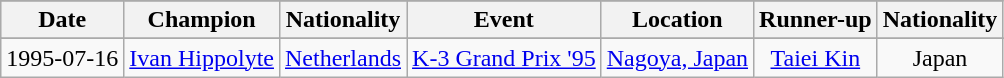<table class="wikitable" style="text-align:center">
<tr>
</tr>
<tr bgcolor="#dddddd">
<th>Date</th>
<th>Champion</th>
<th>Nationality</th>
<th>Event</th>
<th>Location</th>
<th>Runner-up</th>
<th>Nationality</th>
</tr>
<tr>
</tr>
<tr>
<td>1995-07-16</td>
<td><a href='#'>Ivan Hippolyte</a></td>
<td> <a href='#'>Netherlands</a></td>
<td><a href='#'>K-3 Grand Prix '95</a></td>
<td><a href='#'>Nagoya, Japan</a></td>
<td><a href='#'>Taiei Kin</a></td>
<td> Japan</td>
</tr>
</table>
